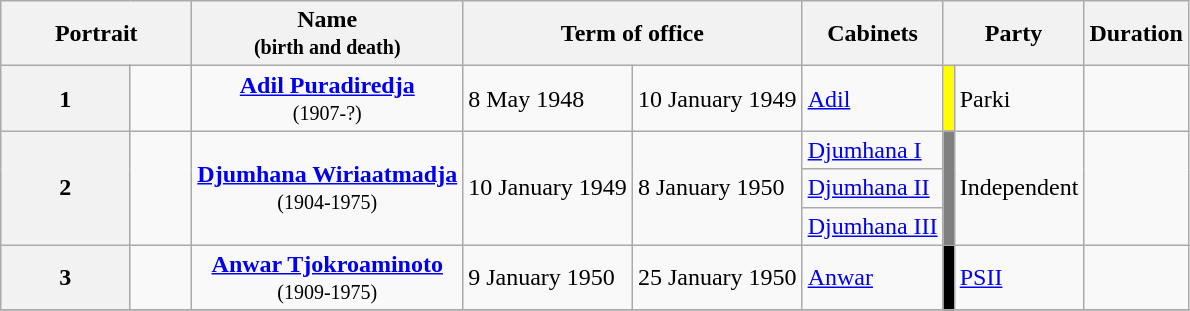<table class="wikitable">
<tr>
<th colspan="2" width=120px>Portrait</th>
<th>Name<br><small>(birth and death)</small><br></th>
<th colspan="2">Term of office</th>
<th>Cabinets</th>
<th colspan="2">Party</th>
<th>Duration</th>
</tr>
<tr>
<th>1</th>
<td></td>
<td align="center"><strong><a href='#'>Adil Puradiredja</a></strong><br><small>(1907-?)</small></td>
<td>8 May 1948</td>
<td>10 January 1949</td>
<td><a href='#'>Adil</a></td>
<td bgcolor="yellow"></td>
<td>Parki</td>
<td></td>
</tr>
<tr>
<th rowspan="3">2</th>
<td rowspan="3"></td>
<td rowspan="3" align="center"><strong><a href='#'>Djumhana Wiriaatmadja</a></strong><br><small>(1904-1975)</small></td>
<td rowspan="3">10 January 1949</td>
<td rowspan="3">8 January 1950</td>
<td><a href='#'>Djumhana I</a></td>
<td rowspan="3" bgcolor="gray"></td>
<td rowspan="3">Independent</td>
<td rowspan="3"></td>
</tr>
<tr>
<td><a href='#'>Djumhana II</a></td>
</tr>
<tr>
<td><a href='#'>Djumhana III</a></td>
</tr>
<tr>
<th>3</th>
<td></td>
<td align="center"><strong><a href='#'>Anwar Tjokroaminoto</a></strong><br><small>(1909-1975)</small></td>
<td>9 January 1950</td>
<td>25 January 1950</td>
<td><a href='#'>Anwar</a></td>
<td bgcolor="black"></td>
<td><a href='#'>PSII</a></td>
<td></td>
</tr>
<tr>
</tr>
</table>
